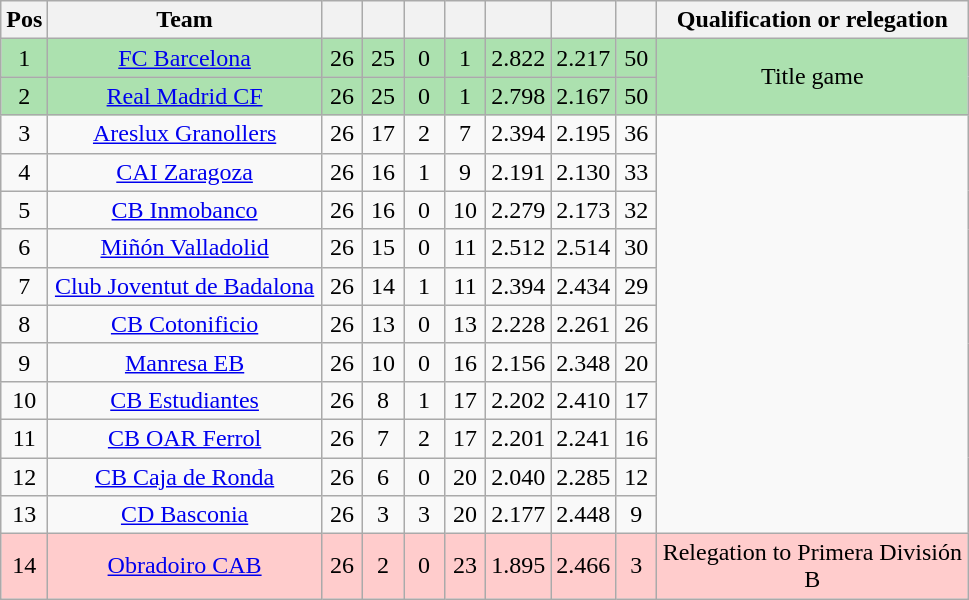<table class="wikitable" style="text-align:center;">
<tr>
<th width=20>Pos</th>
<th width=175>Team</th>
<th width=20></th>
<th width=20></th>
<th width=20></th>
<th width=20></th>
<th width=20></th>
<th width=20></th>
<th width=20></th>
<th width=200>Qualification or relegation</th>
</tr>
<tr bgcolor= ace1af>
<td>1</td>
<td><a href='#'>FC Barcelona</a> </td>
<td>26</td>
<td>25</td>
<td>0</td>
<td>1</td>
<td>2.822</td>
<td>2.217</td>
<td>50</td>
<td rowspan=2>Title game</td>
</tr>
<tr bgcolor= ace1af>
<td>2</td>
<td><a href='#'>Real Madrid CF</a> </td>
<td>26</td>
<td>25</td>
<td>0</td>
<td>1</td>
<td>2.798</td>
<td>2.167</td>
<td>50</td>
</tr>
<tr>
<td>3</td>
<td><a href='#'>Areslux Granollers</a></td>
<td>26</td>
<td>17</td>
<td>2</td>
<td>7</td>
<td>2.394</td>
<td>2.195</td>
<td>36</td>
</tr>
<tr>
<td>4</td>
<td><a href='#'>CAI Zaragoza</a></td>
<td>26</td>
<td>16</td>
<td>1</td>
<td>9</td>
<td>2.191</td>
<td>2.130</td>
<td>33</td>
</tr>
<tr>
<td>5</td>
<td><a href='#'>CB Inmobanco</a> </td>
<td>26</td>
<td>16</td>
<td>0</td>
<td>10</td>
<td>2.279</td>
<td>2.173</td>
<td>32</td>
</tr>
<tr>
<td>6</td>
<td><a href='#'>Miñón Valladolid</a></td>
<td>26</td>
<td>15</td>
<td>0</td>
<td>11</td>
<td>2.512</td>
<td>2.514</td>
<td>30</td>
</tr>
<tr>
<td>7</td>
<td><a href='#'>Club Joventut de Badalona</a></td>
<td>26</td>
<td>14</td>
<td>1</td>
<td>11</td>
<td>2.394</td>
<td>2.434</td>
<td>29</td>
</tr>
<tr>
<td>8</td>
<td><a href='#'>CB Cotonificio</a></td>
<td>26</td>
<td>13</td>
<td>0</td>
<td>13</td>
<td>2.228</td>
<td>2.261</td>
<td>26</td>
</tr>
<tr>
<td>9</td>
<td><a href='#'>Manresa EB</a></td>
<td>26</td>
<td>10</td>
<td>0</td>
<td>16</td>
<td>2.156</td>
<td>2.348</td>
<td>20</td>
</tr>
<tr>
<td>10</td>
<td><a href='#'>CB Estudiantes</a></td>
<td>26</td>
<td>8</td>
<td>1</td>
<td>17</td>
<td>2.202</td>
<td>2.410</td>
<td>17</td>
</tr>
<tr>
<td>11</td>
<td><a href='#'>CB OAR Ferrol</a></td>
<td>26</td>
<td>7</td>
<td>2</td>
<td>17</td>
<td>2.201</td>
<td>2.241</td>
<td>16</td>
</tr>
<tr>
<td>12</td>
<td><a href='#'>CB Caja de Ronda</a></td>
<td>26</td>
<td>6</td>
<td>0</td>
<td>20</td>
<td>2.040</td>
<td>2.285</td>
<td>12</td>
</tr>
<tr>
<td>13</td>
<td><a href='#'>CD Basconia</a></td>
<td>26</td>
<td>3</td>
<td>3</td>
<td>20</td>
<td>2.177</td>
<td>2.448</td>
<td>9</td>
</tr>
<tr bgcolor=FFCCCC>
<td>14</td>
<td><a href='#'>Obradoiro CAB</a> </td>
<td>26</td>
<td>2</td>
<td>0</td>
<td>23</td>
<td>1.895</td>
<td>2.466</td>
<td>3</td>
<td>Relegation to Primera División B</td>
</tr>
</table>
